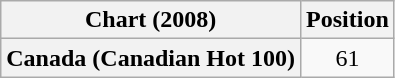<table class="wikitable plainrowheaders" style="text-align:center;">
<tr>
<th>Chart (2008)</th>
<th>Position</th>
</tr>
<tr>
<th scope="row">Canada (Canadian Hot 100)</th>
<td>61</td>
</tr>
</table>
